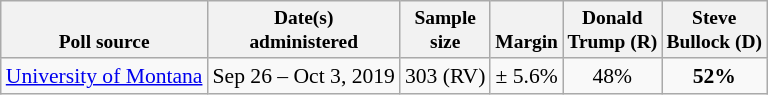<table class="wikitable" style="font-size:90%;text-align:center;">
<tr valign=bottom style="font-size:90%;">
<th>Poll source</th>
<th>Date(s)<br>administered</th>
<th>Sample<br>size</th>
<th>Margin<br></th>
<th>Donald<br>Trump (R)</th>
<th>Steve<br>Bullock (D)</th>
</tr>
<tr>
<td style="text-align:left;"><a href='#'>University of Montana</a></td>
<td>Sep 26 – Oct 3, 2019</td>
<td>303 (RV)</td>
<td>± 5.6%</td>
<td>48%</td>
<td><strong>52%</strong></td>
</tr>
</table>
